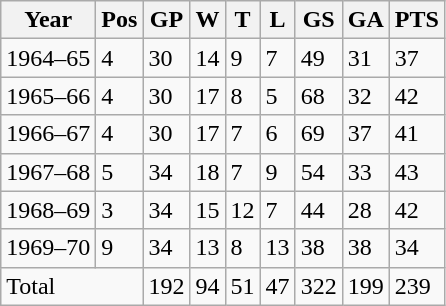<table class="wikitable">
<tr>
<th>Year</th>
<th>Pos</th>
<th>GP</th>
<th>W</th>
<th>T</th>
<th>L</th>
<th>GS</th>
<th>GA</th>
<th>PTS</th>
</tr>
<tr>
<td>1964–65</td>
<td>4</td>
<td>30</td>
<td>14</td>
<td>9</td>
<td>7</td>
<td>49</td>
<td>31</td>
<td>37</td>
</tr>
<tr>
<td>1965–66</td>
<td>4</td>
<td>30</td>
<td>17</td>
<td>8</td>
<td>5</td>
<td>68</td>
<td>32</td>
<td>42</td>
</tr>
<tr>
<td>1966–67</td>
<td>4</td>
<td>30</td>
<td>17</td>
<td>7</td>
<td>6</td>
<td>69</td>
<td>37</td>
<td>41</td>
</tr>
<tr>
<td>1967–68</td>
<td>5</td>
<td>34</td>
<td>18</td>
<td>7</td>
<td>9</td>
<td>54</td>
<td>33</td>
<td>43</td>
</tr>
<tr>
<td>1968–69</td>
<td>3</td>
<td>34</td>
<td>15</td>
<td>12</td>
<td>7</td>
<td>44</td>
<td>28</td>
<td>42</td>
</tr>
<tr>
<td>1969–70</td>
<td>9</td>
<td>34</td>
<td>13</td>
<td>8</td>
<td>13</td>
<td>38</td>
<td>38</td>
<td>34</td>
</tr>
<tr>
<td colspan="2">Total</td>
<td>192</td>
<td>94</td>
<td>51</td>
<td>47</td>
<td>322</td>
<td>199</td>
<td>239</td>
</tr>
</table>
